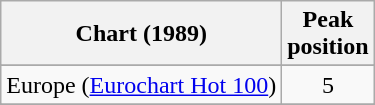<table class="wikitable sortable">
<tr>
<th>Chart (1989)</th>
<th>Peak<br>position</th>
</tr>
<tr>
</tr>
<tr>
</tr>
<tr>
</tr>
<tr>
<td>Europe (<a href='#'>Eurochart Hot 100</a>)</td>
<td align="center">5</td>
</tr>
<tr>
</tr>
<tr>
</tr>
<tr>
</tr>
<tr>
</tr>
<tr>
</tr>
<tr>
</tr>
<tr>
</tr>
</table>
